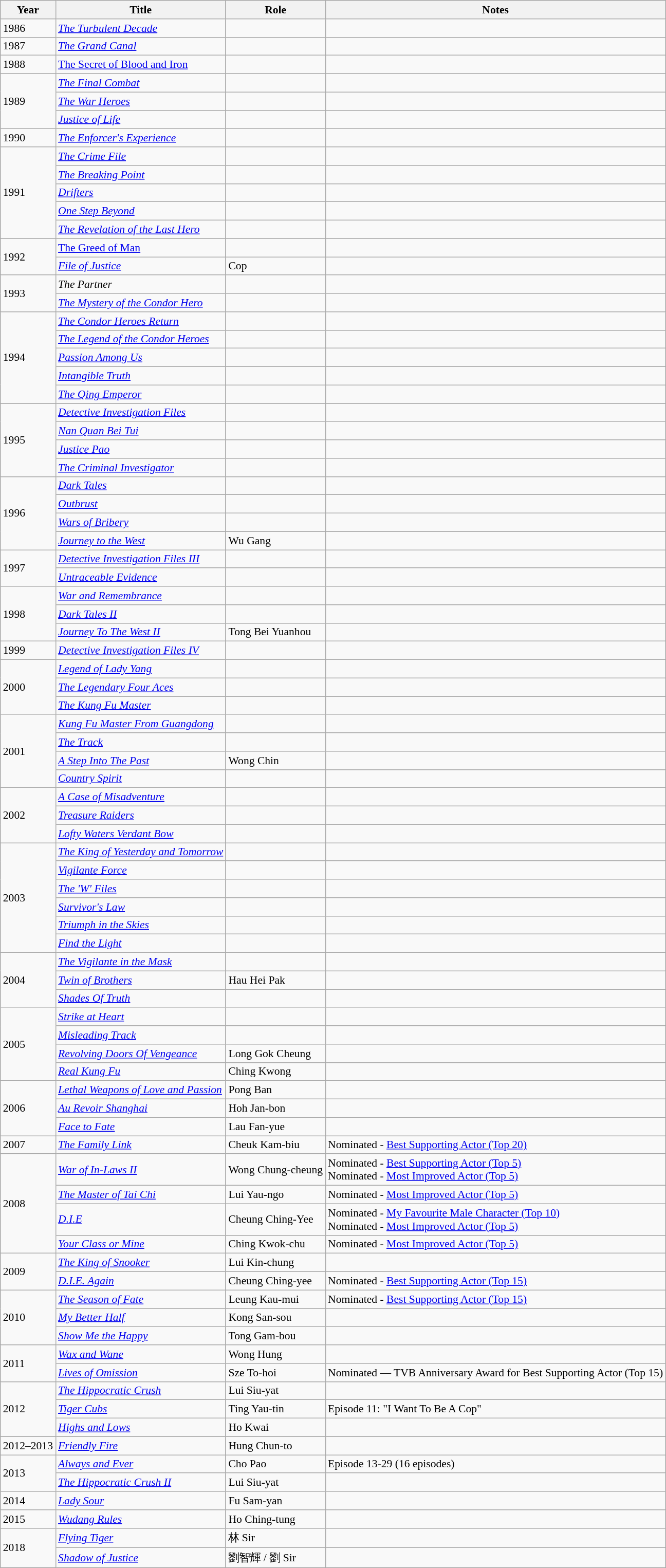<table class="wikitable" style="font-size: 90%;">
<tr>
<th>Year</th>
<th>Title</th>
<th>Role</th>
<th>Notes</th>
</tr>
<tr>
<td>1986</td>
<td><em><a href='#'>The Turbulent Decade</a></em></td>
<td></td>
<td></td>
</tr>
<tr>
<td>1987</td>
<td><em><a href='#'>The Grand Canal</a></em></td>
<td></td>
<td></td>
</tr>
<tr>
<td>1988</td>
<td><a href='#'>The Secret of Blood and Iron</a></td>
<td></td>
<td></td>
</tr>
<tr>
<td rowspan="3">1989</td>
<td><em><a href='#'>The Final Combat</a></em></td>
<td></td>
<td></td>
</tr>
<tr>
<td><em><a href='#'>The War Heroes</a></em></td>
<td></td>
<td></td>
</tr>
<tr>
<td><em><a href='#'>Justice of Life</a></em></td>
<td></td>
<td></td>
</tr>
<tr>
<td>1990</td>
<td><em><a href='#'>The Enforcer's Experience</a></em></td>
<td></td>
<td></td>
</tr>
<tr>
<td rowspan="5">1991</td>
<td><em><a href='#'>The Crime File</a></em></td>
<td></td>
<td></td>
</tr>
<tr>
<td><em><a href='#'>The Breaking Point</a></em></td>
<td></td>
<td></td>
</tr>
<tr>
<td><em><a href='#'>Drifters</a></em></td>
<td></td>
<td></td>
</tr>
<tr>
<td><em><a href='#'>One Step Beyond</a></em></td>
<td></td>
<td></td>
</tr>
<tr>
<td><em><a href='#'>The Revelation of the Last Hero</a></em></td>
<td></td>
<td></td>
</tr>
<tr>
<td rowspan="2">1992</td>
<td><a href='#'>The Greed of Man</a></td>
<td></td>
<td></td>
</tr>
<tr>
<td><em><a href='#'>File of Justice</a></em></td>
<td>Cop</td>
<td></td>
</tr>
<tr>
<td rowspan="2">1993</td>
<td><em>The Partner</em></td>
<td></td>
<td></td>
</tr>
<tr>
<td><em><a href='#'>The Mystery of the Condor Hero</a></em></td>
<td></td>
<td></td>
</tr>
<tr>
<td rowspan="5">1994</td>
<td><em><a href='#'>The Condor Heroes Return</a></em></td>
<td></td>
<td></td>
</tr>
<tr>
<td><em><a href='#'>The Legend of the Condor Heroes</a></em></td>
<td></td>
<td></td>
</tr>
<tr>
<td><em><a href='#'>Passion Among Us</a></em></td>
<td></td>
<td></td>
</tr>
<tr>
<td><em><a href='#'>Intangible Truth</a></em></td>
<td></td>
<td></td>
</tr>
<tr>
<td><em><a href='#'>The Qing Emperor</a></em></td>
<td></td>
<td></td>
</tr>
<tr>
<td rowspan="4">1995</td>
<td><em><a href='#'>Detective Investigation Files</a></em></td>
<td></td>
<td></td>
</tr>
<tr>
<td><em><a href='#'>Nan Quan Bei Tui</a></em></td>
<td></td>
<td></td>
</tr>
<tr>
<td><em><a href='#'>Justice Pao</a></em></td>
<td></td>
<td></td>
</tr>
<tr>
<td><em><a href='#'>The Criminal Investigator</a></em></td>
<td></td>
<td></td>
</tr>
<tr>
<td rowspan="4">1996</td>
<td><em><a href='#'>Dark Tales</a></em></td>
<td></td>
<td></td>
</tr>
<tr>
<td><em><a href='#'>Outbrust</a></em></td>
<td></td>
<td></td>
</tr>
<tr>
<td><em><a href='#'>Wars of Bribery</a></em></td>
<td></td>
<td></td>
</tr>
<tr>
<td><em><a href='#'>Journey to the West</a></em></td>
<td>Wu Gang</td>
<td></td>
</tr>
<tr>
<td rowspan="2">1997</td>
<td><em><a href='#'>Detective Investigation Files III</a></em></td>
<td></td>
<td></td>
</tr>
<tr>
<td><em><a href='#'>Untraceable Evidence</a></em></td>
<td></td>
<td></td>
</tr>
<tr>
<td rowspan="3">1998</td>
<td><em><a href='#'>War and Remembrance</a></em></td>
<td></td>
<td></td>
</tr>
<tr>
<td><em><a href='#'>Dark Tales II</a></em></td>
<td></td>
<td></td>
</tr>
<tr>
<td><em><a href='#'>Journey To The West II</a></em></td>
<td>Tong Bei Yuanhou</td>
<td></td>
</tr>
<tr>
<td>1999</td>
<td><em><a href='#'>Detective Investigation Files IV</a></em></td>
<td></td>
<td></td>
</tr>
<tr>
<td rowspan="3">2000</td>
<td><em><a href='#'>Legend of Lady Yang</a></em></td>
<td></td>
<td></td>
</tr>
<tr>
<td><em><a href='#'>The Legendary Four Aces</a></em></td>
<td></td>
<td></td>
</tr>
<tr>
<td><em><a href='#'>The Kung Fu Master</a></em></td>
<td></td>
<td></td>
</tr>
<tr>
<td rowspan="4">2001</td>
<td><em><a href='#'>Kung Fu Master From Guangdong</a></em></td>
<td></td>
<td></td>
</tr>
<tr>
<td><em><a href='#'>The Track</a></em></td>
<td></td>
<td></td>
</tr>
<tr>
<td><em><a href='#'>A Step Into The Past</a></em></td>
<td>Wong Chin</td>
<td></td>
</tr>
<tr>
<td><em><a href='#'>Country Spirit</a></em></td>
<td></td>
<td></td>
</tr>
<tr>
<td rowspan="3">2002</td>
<td><em><a href='#'>A Case of Misadventure</a></em></td>
<td></td>
<td></td>
</tr>
<tr>
<td><em><a href='#'>Treasure Raiders</a></em></td>
<td></td>
<td></td>
</tr>
<tr>
<td><em><a href='#'>Lofty Waters Verdant Bow</a></em></td>
<td></td>
<td></td>
</tr>
<tr>
<td rowspan="6">2003</td>
<td><em><a href='#'>The King of Yesterday and Tomorrow</a></em></td>
<td></td>
<td></td>
</tr>
<tr>
<td><em><a href='#'>Vigilante Force</a></em></td>
<td></td>
<td></td>
</tr>
<tr>
<td><em><a href='#'>The 'W' Files</a></em></td>
<td></td>
<td></td>
</tr>
<tr>
<td><em><a href='#'>Survivor's Law</a></em></td>
<td></td>
<td></td>
</tr>
<tr>
<td><em><a href='#'>Triumph in the Skies</a></em></td>
<td></td>
<td></td>
</tr>
<tr>
<td><em><a href='#'>Find the Light</a></em></td>
<td></td>
<td></td>
</tr>
<tr>
<td rowspan="3">2004</td>
<td><em><a href='#'>The Vigilante in the Mask</a></em></td>
<td></td>
<td></td>
</tr>
<tr>
<td><em><a href='#'>Twin of Brothers</a></em></td>
<td>Hau Hei Pak</td>
<td></td>
</tr>
<tr>
<td><em><a href='#'>Shades Of Truth</a></em></td>
<td></td>
<td></td>
</tr>
<tr>
<td rowspan="4">2005</td>
<td><em><a href='#'>Strike at Heart</a></em></td>
<td></td>
<td></td>
</tr>
<tr>
<td><em><a href='#'>Misleading Track</a></em></td>
<td></td>
<td></td>
</tr>
<tr>
<td><em><a href='#'>Revolving Doors Of Vengeance</a></em></td>
<td>Long Gok Cheung</td>
<td></td>
</tr>
<tr>
<td><em><a href='#'>Real Kung Fu</a></em></td>
<td>Ching Kwong</td>
<td></td>
</tr>
<tr>
<td rowspan="3">2006</td>
<td><em><a href='#'>Lethal Weapons of Love and Passion</a></em></td>
<td>Pong Ban</td>
<td></td>
</tr>
<tr>
<td><em><a href='#'>Au Revoir Shanghai</a></em></td>
<td>Hoh Jan-bon</td>
<td></td>
</tr>
<tr>
<td><em><a href='#'>Face to Fate</a></em></td>
<td>Lau Fan-yue</td>
<td></td>
</tr>
<tr>
<td>2007</td>
<td><em><a href='#'>The Family Link</a></em></td>
<td>Cheuk Kam-biu</td>
<td>Nominated - <a href='#'>Best Supporting Actor (Top 20)</a></td>
</tr>
<tr>
<td rowspan="4">2008</td>
<td><em><a href='#'>War of In-Laws II</a></em></td>
<td>Wong Chung-cheung</td>
<td>Nominated - <a href='#'>Best Supporting Actor (Top 5)</a><br>Nominated - <a href='#'>Most Improved Actor (Top 5)</a></td>
</tr>
<tr>
<td><em><a href='#'>The Master of Tai Chi</a></em></td>
<td>Lui Yau-ngo</td>
<td>Nominated - <a href='#'>Most Improved Actor (Top 5)</a></td>
</tr>
<tr>
<td><em><a href='#'>D.I.E</a></em></td>
<td>Cheung Ching-Yee</td>
<td>Nominated - <a href='#'>My Favourite Male Character (Top 10)</a><br>Nominated - <a href='#'>Most Improved Actor (Top 5)</a></td>
</tr>
<tr>
<td><em><a href='#'>Your Class or Mine</a></em></td>
<td>Ching Kwok-chu</td>
<td>Nominated - <a href='#'>Most Improved Actor (Top 5)</a></td>
</tr>
<tr>
<td rowspan="2">2009</td>
<td><em><a href='#'>The King of Snooker</a></em></td>
<td>Lui Kin-chung</td>
<td></td>
</tr>
<tr>
<td><em><a href='#'>D.I.E. Again</a></em></td>
<td>Cheung Ching-yee</td>
<td>Nominated - <a href='#'>Best Supporting Actor (Top 15)</a></td>
</tr>
<tr>
<td rowspan="3">2010</td>
<td><em><a href='#'>The Season of Fate</a></em></td>
<td>Leung Kau-mui</td>
<td>Nominated - <a href='#'>Best Supporting Actor (Top 15)</a></td>
</tr>
<tr>
<td><em><a href='#'>My Better Half</a></em></td>
<td>Kong San-sou</td>
<td></td>
</tr>
<tr>
<td><em><a href='#'>Show Me the Happy</a></em></td>
<td>Tong Gam-bou</td>
<td></td>
</tr>
<tr>
<td rowspan=2>2011</td>
<td><em><a href='#'>Wax and Wane</a></em></td>
<td>Wong Hung</td>
<td></td>
</tr>
<tr>
<td><em><a href='#'>Lives of Omission</a></em></td>
<td>Sze To-hoi</td>
<td>Nominated — TVB Anniversary Award for Best Supporting Actor (Top 15)</td>
</tr>
<tr>
<td rowspan=3>2012</td>
<td><em><a href='#'>The Hippocratic Crush</a></em></td>
<td>Lui Siu-yat</td>
<td></td>
</tr>
<tr>
<td><em><a href='#'>Tiger Cubs</a></em></td>
<td>Ting Yau-tin</td>
<td>Episode 11: "I Want To Be A Cop"</td>
</tr>
<tr>
<td><em><a href='#'>Highs and Lows</a></em></td>
<td>Ho Kwai</td>
<td></td>
</tr>
<tr>
<td>2012–2013</td>
<td><em><a href='#'>Friendly Fire</a></em></td>
<td>Hung Chun-to</td>
<td></td>
</tr>
<tr>
<td rowspan=2>2013</td>
<td><em><a href='#'>Always and Ever</a></em></td>
<td>Cho Pao</td>
<td>Episode 13-29 (16 episodes)</td>
</tr>
<tr>
<td><em><a href='#'>The Hippocratic Crush II</a></em></td>
<td>Lui Siu-yat</td>
<td></td>
</tr>
<tr>
<td>2014</td>
<td><em><a href='#'>Lady Sour</a></em></td>
<td>Fu Sam-yan</td>
<td></td>
</tr>
<tr>
<td>2015</td>
<td><em><a href='#'>Wudang Rules</a></em></td>
<td>Ho Ching-tung</td>
<td></td>
</tr>
<tr>
<td rowspan="2">2018</td>
<td><em><a href='#'>Flying Tiger</a></em></td>
<td>林 Sir</td>
<td></td>
</tr>
<tr>
<td><a href='#'><em>Shadow of Justice</em></a></td>
<td>劉智輝 / 劉 Sir</td>
<td></td>
</tr>
</table>
